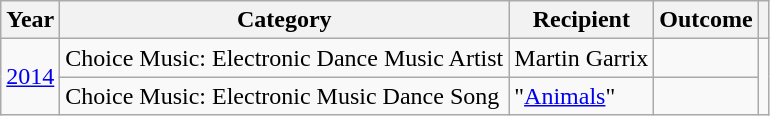<table class="wikitable plainrowheaders sortable">
<tr>
<th scope="col">Year</th>
<th scope="col">Category</th>
<th scope="col">Recipient</th>
<th scope="col">Outcome</th>
<th scope="col" class="unsortable"></th>
</tr>
<tr>
<td rowspan="2"><a href='#'>2014</a></td>
<td>Choice Music: Electronic Dance Music Artist</td>
<td>Martin Garrix</td>
<td></td>
<td style="text-align:center;" rowspan="2"></td>
</tr>
<tr>
<td>Choice Music: Electronic Music Dance Song</td>
<td rowspan="4">"<a href='#'>Animals</a>"</td>
<td></td>
</tr>
</table>
